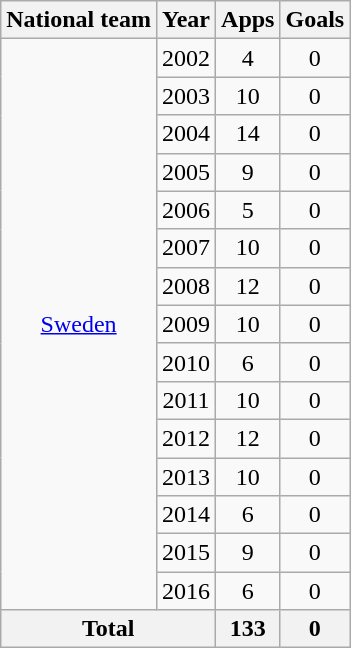<table class="wikitable" style="text-align:center">
<tr>
<th>National team</th>
<th>Year</th>
<th>Apps</th>
<th>Goals</th>
</tr>
<tr>
<td rowspan="15"><a href='#'>Sweden</a></td>
<td>2002</td>
<td>4</td>
<td>0</td>
</tr>
<tr>
<td>2003</td>
<td>10</td>
<td>0</td>
</tr>
<tr>
<td>2004</td>
<td>14</td>
<td>0</td>
</tr>
<tr>
<td>2005</td>
<td>9</td>
<td>0</td>
</tr>
<tr>
<td>2006</td>
<td>5</td>
<td>0</td>
</tr>
<tr>
<td>2007</td>
<td>10</td>
<td>0</td>
</tr>
<tr>
<td>2008</td>
<td>12</td>
<td>0</td>
</tr>
<tr>
<td>2009</td>
<td>10</td>
<td>0</td>
</tr>
<tr>
<td>2010</td>
<td>6</td>
<td>0</td>
</tr>
<tr>
<td>2011</td>
<td>10</td>
<td>0</td>
</tr>
<tr>
<td>2012</td>
<td>12</td>
<td>0</td>
</tr>
<tr>
<td>2013</td>
<td>10</td>
<td>0</td>
</tr>
<tr>
<td>2014</td>
<td>6</td>
<td>0</td>
</tr>
<tr>
<td>2015</td>
<td>9</td>
<td>0</td>
</tr>
<tr>
<td>2016</td>
<td>6</td>
<td>0</td>
</tr>
<tr>
<th colspan="2">Total</th>
<th>133</th>
<th>0</th>
</tr>
</table>
